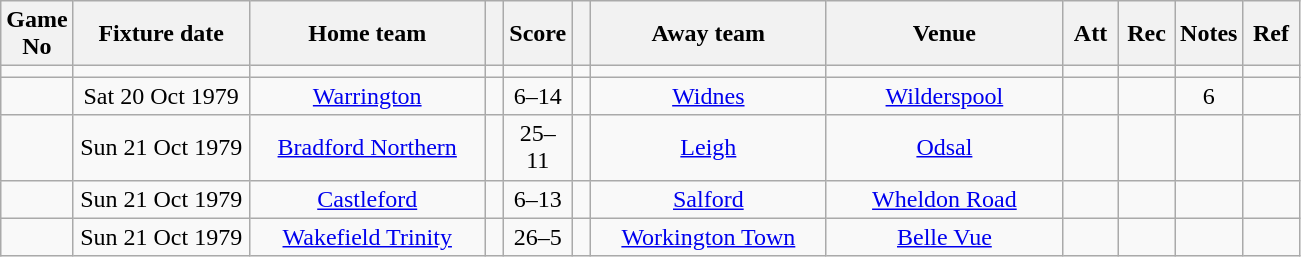<table class="wikitable" style="text-align:center;">
<tr>
<th width=10 abbr="No">Game No</th>
<th width=110 abbr="Date">Fixture date</th>
<th width=150 abbr="Home team">Home team</th>
<th width=5 abbr="space"></th>
<th width=20 abbr="Score">Score</th>
<th width=5 abbr="space"></th>
<th width=150 abbr="Away team">Away team</th>
<th width=150 abbr="Venue">Venue</th>
<th width=30 abbr="Att">Att</th>
<th width=30 abbr="Rec">Rec</th>
<th width=20 abbr="Notes">Notes</th>
<th width=30 abbr="Ref">Ref</th>
</tr>
<tr>
<td></td>
<td></td>
<td></td>
<td></td>
<td></td>
<td></td>
<td></td>
<td></td>
<td></td>
<td></td>
<td></td>
</tr>
<tr>
<td></td>
<td>Sat 20 Oct 1979</td>
<td><a href='#'>Warrington</a></td>
<td></td>
<td>6–14</td>
<td></td>
<td><a href='#'>Widnes</a></td>
<td><a href='#'>Wilderspool</a></td>
<td></td>
<td></td>
<td>6</td>
<td></td>
</tr>
<tr>
<td></td>
<td>Sun 21 Oct 1979</td>
<td><a href='#'>Bradford Northern</a></td>
<td></td>
<td>25–11</td>
<td></td>
<td><a href='#'>Leigh</a></td>
<td><a href='#'>Odsal</a></td>
<td></td>
<td></td>
<td></td>
<td></td>
</tr>
<tr>
<td></td>
<td>Sun 21 Oct 1979</td>
<td><a href='#'>Castleford</a></td>
<td></td>
<td>6–13</td>
<td></td>
<td><a href='#'>Salford</a></td>
<td><a href='#'>Wheldon Road</a></td>
<td></td>
<td></td>
<td></td>
<td></td>
</tr>
<tr>
<td></td>
<td>Sun 21 Oct 1979</td>
<td><a href='#'>Wakefield Trinity</a></td>
<td></td>
<td>26–5</td>
<td></td>
<td><a href='#'>Workington Town</a></td>
<td><a href='#'>Belle Vue</a></td>
<td></td>
<td></td>
<td></td>
<td></td>
</tr>
</table>
